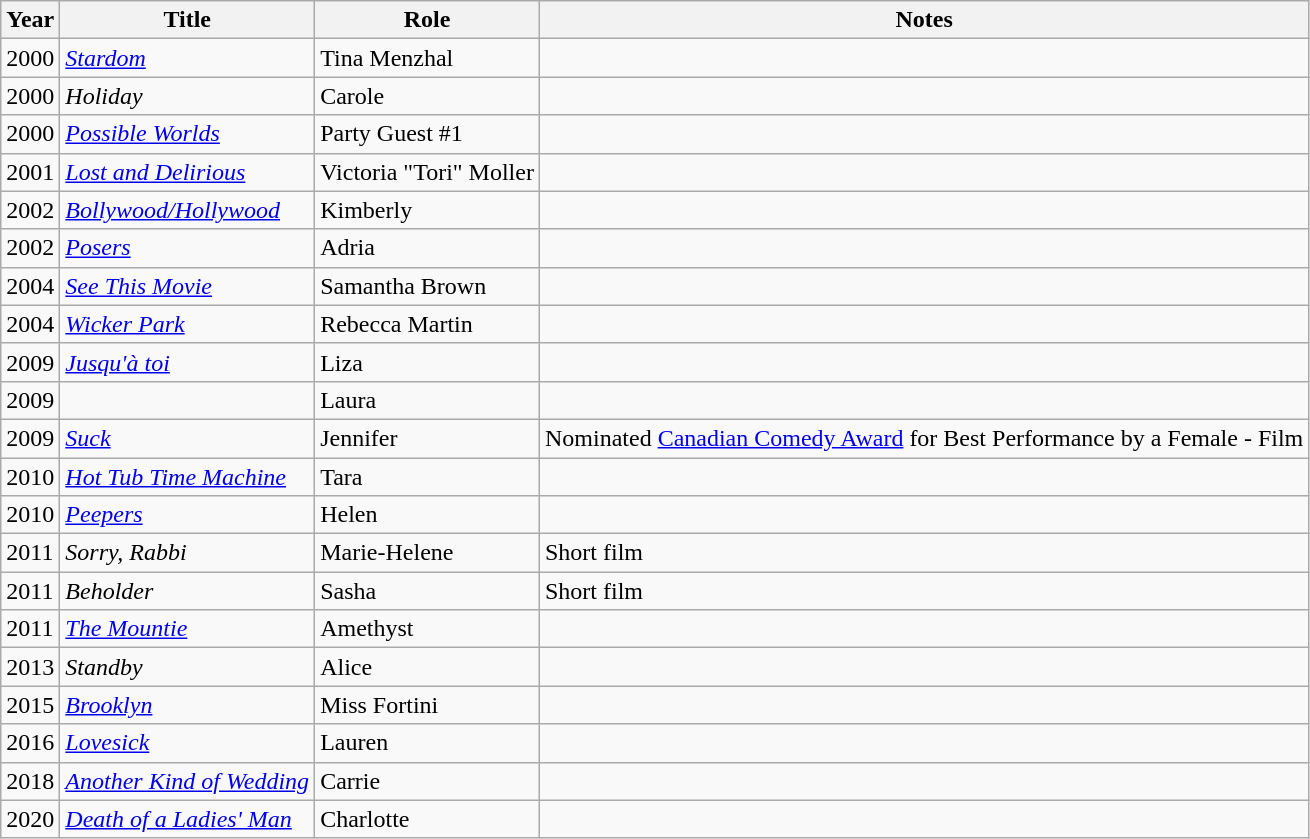<table class="wikitable sortable">
<tr>
<th>Year</th>
<th>Title</th>
<th>Role</th>
<th class="unsortable">Notes</th>
</tr>
<tr>
<td>2000</td>
<td><em><a href='#'>Stardom</a></em></td>
<td>Tina Menzhal</td>
<td></td>
</tr>
<tr>
<td>2000</td>
<td><em>Holiday</em></td>
<td>Carole</td>
<td></td>
</tr>
<tr>
<td>2000</td>
<td><em><a href='#'>Possible Worlds</a></em></td>
<td>Party Guest #1</td>
<td></td>
</tr>
<tr>
<td>2001</td>
<td><em><a href='#'>Lost and Delirious</a></em></td>
<td>Victoria "Tori" Moller</td>
<td></td>
</tr>
<tr>
<td>2002</td>
<td><em><a href='#'>Bollywood/Hollywood</a></em></td>
<td>Kimberly</td>
<td></td>
</tr>
<tr>
<td>2002</td>
<td><em><a href='#'>Posers</a></em></td>
<td>Adria</td>
<td></td>
</tr>
<tr>
<td>2004</td>
<td><em><a href='#'>See This Movie</a></em></td>
<td>Samantha Brown</td>
<td></td>
</tr>
<tr>
<td>2004</td>
<td><em><a href='#'>Wicker Park</a></em></td>
<td>Rebecca Martin</td>
<td></td>
</tr>
<tr>
<td>2009</td>
<td><em><a href='#'>Jusqu'à toi</a></em></td>
<td>Liza</td>
<td></td>
</tr>
<tr>
<td>2009</td>
<td><em></em></td>
<td>Laura</td>
<td></td>
</tr>
<tr>
<td>2009</td>
<td><em><a href='#'>Suck</a></em></td>
<td>Jennifer</td>
<td>Nominated  <a href='#'>Canadian Comedy Award</a> for Best Performance by a Female - Film</td>
</tr>
<tr>
<td>2010</td>
<td><em><a href='#'>Hot Tub Time Machine</a></em></td>
<td>Tara</td>
<td></td>
</tr>
<tr>
<td>2010</td>
<td><em><a href='#'>Peepers</a></em></td>
<td>Helen</td>
<td></td>
</tr>
<tr>
<td>2011</td>
<td><em>Sorry, Rabbi</em></td>
<td>Marie-Helene</td>
<td>Short film</td>
</tr>
<tr>
<td>2011</td>
<td><em>Beholder</em></td>
<td>Sasha</td>
<td>Short film</td>
</tr>
<tr>
<td>2011</td>
<td data-sort-value="Mountie, The"><em><a href='#'>The Mountie</a></em></td>
<td>Amethyst</td>
<td></td>
</tr>
<tr>
<td>2013</td>
<td><em>Standby</em></td>
<td>Alice</td>
<td></td>
</tr>
<tr>
<td>2015</td>
<td><em><a href='#'>Brooklyn</a></em></td>
<td>Miss Fortini</td>
<td></td>
</tr>
<tr>
<td>2016</td>
<td><em><a href='#'>Lovesick</a></em></td>
<td>Lauren</td>
<td></td>
</tr>
<tr>
<td>2018</td>
<td><em><a href='#'>Another Kind of Wedding</a></em></td>
<td>Carrie</td>
<td></td>
</tr>
<tr>
<td>2020</td>
<td><em><a href='#'>Death of a Ladies' Man</a></em></td>
<td>Charlotte</td>
<td></td>
</tr>
</table>
